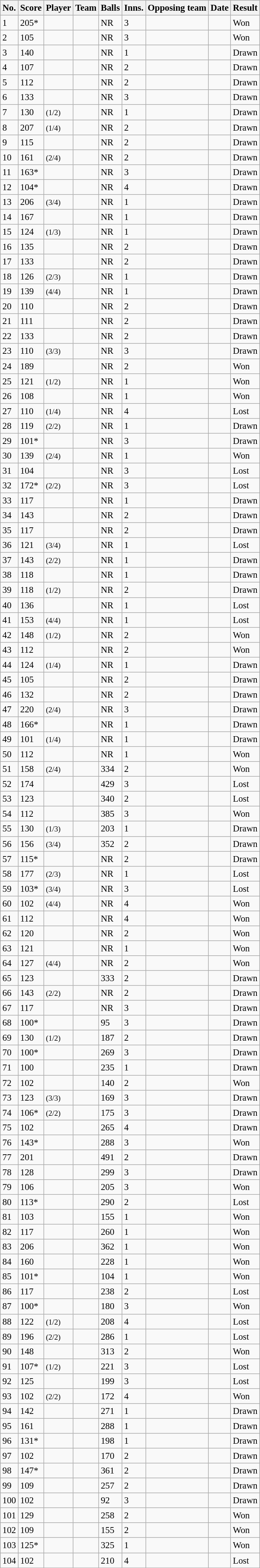<table class="wikitable sortable" style="font-size:95%">
<tr>
<th>No.</th>
<th>Score</th>
<th>Player</th>
<th>Team</th>
<th>Balls</th>
<th>Inns.</th>
<th>Opposing team</th>
<th>Date</th>
<th>Result</th>
</tr>
<tr>
<td>1</td>
<td> 205*</td>
<td></td>
<td></td>
<td> NR</td>
<td>3</td>
<td></td>
<td></td>
<td>Won</td>
</tr>
<tr>
<td>2</td>
<td> 105</td>
<td></td>
<td></td>
<td> NR</td>
<td>3</td>
<td></td>
<td></td>
<td>Won</td>
</tr>
<tr>
<td>3</td>
<td> 140</td>
<td></td>
<td></td>
<td> NR</td>
<td>1</td>
<td></td>
<td></td>
<td>Drawn</td>
</tr>
<tr>
<td>4</td>
<td> 107</td>
<td></td>
<td></td>
<td> NR</td>
<td>2</td>
<td></td>
<td></td>
<td>Drawn</td>
</tr>
<tr>
<td>5</td>
<td> 112</td>
<td></td>
<td></td>
<td> NR</td>
<td>2</td>
<td></td>
<td></td>
<td>Drawn</td>
</tr>
<tr>
<td>6</td>
<td> 133</td>
<td></td>
<td></td>
<td> NR</td>
<td>3</td>
<td></td>
<td></td>
<td>Drawn</td>
</tr>
<tr>
<td>7</td>
<td> 130</td>
<td> <small>(1/2)</small></td>
<td></td>
<td> NR</td>
<td>1</td>
<td></td>
<td></td>
<td>Drawn</td>
</tr>
<tr>
<td>8</td>
<td> 207</td>
<td> <small>(1/4)</small></td>
<td></td>
<td> NR</td>
<td>2</td>
<td></td>
<td></td>
<td>Drawn</td>
</tr>
<tr>
<td>9</td>
<td> 115</td>
<td></td>
<td></td>
<td> NR</td>
<td>2</td>
<td></td>
<td></td>
<td>Drawn</td>
</tr>
<tr>
<td>10</td>
<td> 161</td>
<td> <small>(2/4)</small></td>
<td></td>
<td> NR</td>
<td>2</td>
<td></td>
<td></td>
<td>Drawn</td>
</tr>
<tr>
<td>11</td>
<td> 163*</td>
<td></td>
<td></td>
<td> NR</td>
<td>3</td>
<td></td>
<td></td>
<td>Drawn</td>
</tr>
<tr>
<td>12</td>
<td> 104*</td>
<td></td>
<td></td>
<td> NR</td>
<td>4</td>
<td></td>
<td></td>
<td>Drawn</td>
</tr>
<tr>
<td>13</td>
<td> 206</td>
<td> <small>(3/4)</small></td>
<td></td>
<td> NR</td>
<td>1</td>
<td></td>
<td></td>
<td>Drawn</td>
</tr>
<tr>
<td>14</td>
<td> 167</td>
<td></td>
<td></td>
<td> NR</td>
<td>1</td>
<td></td>
<td></td>
<td>Drawn</td>
</tr>
<tr>
<td>15</td>
<td> 124</td>
<td> <small>(1/3)</small></td>
<td></td>
<td> NR</td>
<td>1</td>
<td></td>
<td></td>
<td>Drawn</td>
</tr>
<tr>
<td>16</td>
<td> 135</td>
<td></td>
<td></td>
<td> NR</td>
<td>2</td>
<td></td>
<td></td>
<td>Drawn</td>
</tr>
<tr>
<td>17</td>
<td> 133</td>
<td></td>
<td></td>
<td> NR</td>
<td>2</td>
<td></td>
<td></td>
<td>Drawn</td>
</tr>
<tr>
<td>18</td>
<td> 126</td>
<td> <small>(2/3)</small></td>
<td></td>
<td> NR</td>
<td>1</td>
<td></td>
<td></td>
<td>Drawn</td>
</tr>
<tr>
<td>19</td>
<td> 139</td>
<td> <small>(4/4)</small></td>
<td></td>
<td> NR</td>
<td>1</td>
<td></td>
<td></td>
<td>Drawn</td>
</tr>
<tr>
<td>20</td>
<td> 110</td>
<td></td>
<td></td>
<td> NR</td>
<td>2</td>
<td></td>
<td></td>
<td>Drawn</td>
</tr>
<tr>
<td>21</td>
<td> 111</td>
<td></td>
<td></td>
<td> NR</td>
<td>2</td>
<td></td>
<td></td>
<td>Drawn</td>
</tr>
<tr>
<td>22</td>
<td> 133</td>
<td></td>
<td></td>
<td> NR</td>
<td>2</td>
<td></td>
<td></td>
<td>Drawn</td>
</tr>
<tr>
<td>23</td>
<td> 110</td>
<td> <small>(3/3)</small></td>
<td></td>
<td> NR</td>
<td>3</td>
<td></td>
<td></td>
<td>Drawn</td>
</tr>
<tr>
<td>24</td>
<td> 189</td>
<td></td>
<td></td>
<td> NR</td>
<td>2</td>
<td></td>
<td></td>
<td>Won</td>
</tr>
<tr>
<td>25</td>
<td> 121</td>
<td> <small>(1/2)</small></td>
<td></td>
<td> NR</td>
<td>1</td>
<td></td>
<td></td>
<td>Won</td>
</tr>
<tr>
<td>26</td>
<td> 108</td>
<td></td>
<td></td>
<td> NR</td>
<td>1</td>
<td></td>
<td></td>
<td>Won</td>
</tr>
<tr>
<td>27</td>
<td> 110</td>
<td> <small>(1/4)</small></td>
<td></td>
<td> NR</td>
<td>4</td>
<td></td>
<td></td>
<td>Lost</td>
</tr>
<tr>
<td>28</td>
<td> 119</td>
<td> <small>(2/2)</small></td>
<td></td>
<td> NR</td>
<td>1</td>
<td></td>
<td></td>
<td>Drawn</td>
</tr>
<tr>
<td>29</td>
<td> 101*</td>
<td></td>
<td></td>
<td> NR</td>
<td>3</td>
<td></td>
<td></td>
<td>Drawn</td>
</tr>
<tr>
<td>30</td>
<td> 139</td>
<td> <small>(2/4)</small></td>
<td></td>
<td> NR</td>
<td>1</td>
<td></td>
<td></td>
<td>Won</td>
</tr>
<tr>
<td>31</td>
<td> 104</td>
<td></td>
<td></td>
<td> NR</td>
<td>3</td>
<td></td>
<td></td>
<td>Lost</td>
</tr>
<tr>
<td>32</td>
<td> 172*</td>
<td> <small>(2/2)</small></td>
<td></td>
<td> NR</td>
<td>3</td>
<td></td>
<td></td>
<td>Lost</td>
</tr>
<tr>
<td>33</td>
<td> 117</td>
<td></td>
<td></td>
<td> NR</td>
<td>1</td>
<td></td>
<td></td>
<td>Drawn</td>
</tr>
<tr>
<td>34</td>
<td> 143</td>
<td></td>
<td></td>
<td> NR</td>
<td>2</td>
<td></td>
<td></td>
<td>Drawn</td>
</tr>
<tr>
<td>35</td>
<td> 117</td>
<td></td>
<td></td>
<td> NR</td>
<td>2</td>
<td></td>
<td></td>
<td>Drawn</td>
</tr>
<tr>
<td>36</td>
<td> 121</td>
<td> <small>(3/4)</small></td>
<td></td>
<td> NR</td>
<td>1</td>
<td></td>
<td></td>
<td>Lost</td>
</tr>
<tr>
<td>37</td>
<td> 143</td>
<td> <small>(2/2)</small></td>
<td></td>
<td> NR</td>
<td>1</td>
<td></td>
<td></td>
<td>Drawn</td>
</tr>
<tr>
<td>38</td>
<td> 118</td>
<td></td>
<td></td>
<td> NR</td>
<td>1</td>
<td></td>
<td></td>
<td>Drawn</td>
</tr>
<tr>
<td>39</td>
<td> 118</td>
<td> <small>(1/2)</small></td>
<td></td>
<td> NR</td>
<td>2</td>
<td></td>
<td></td>
<td>Drawn</td>
</tr>
<tr>
<td>40</td>
<td> 136</td>
<td></td>
<td></td>
<td> NR</td>
<td>1</td>
<td></td>
<td></td>
<td>Lost</td>
</tr>
<tr>
<td>41</td>
<td> 153</td>
<td> <small>(4/4)</small></td>
<td></td>
<td> NR</td>
<td>1</td>
<td></td>
<td></td>
<td>Lost</td>
</tr>
<tr>
<td>42</td>
<td> 148</td>
<td> <small>(1/2)</small></td>
<td></td>
<td> NR</td>
<td>2</td>
<td></td>
<td></td>
<td>Won</td>
</tr>
<tr>
<td>43</td>
<td> 112</td>
<td></td>
<td></td>
<td> NR</td>
<td>2</td>
<td></td>
<td></td>
<td>Won</td>
</tr>
<tr>
<td>44</td>
<td> 124</td>
<td> <small>(1/4)</small></td>
<td></td>
<td> NR</td>
<td>1</td>
<td></td>
<td></td>
<td>Drawn</td>
</tr>
<tr>
<td>45</td>
<td> 105</td>
<td></td>
<td></td>
<td> NR</td>
<td>2</td>
<td></td>
<td></td>
<td>Drawn</td>
</tr>
<tr>
<td>46</td>
<td> 132</td>
<td></td>
<td></td>
<td> NR</td>
<td>2</td>
<td></td>
<td></td>
<td>Drawn</td>
</tr>
<tr>
<td>47</td>
<td> 220</td>
<td> <small>(2/4)</small></td>
<td></td>
<td> NR</td>
<td>3</td>
<td></td>
<td></td>
<td>Drawn</td>
</tr>
<tr>
<td>48</td>
<td> 166*</td>
<td></td>
<td></td>
<td> NR</td>
<td>1</td>
<td></td>
<td></td>
<td>Drawn</td>
</tr>
<tr>
<td>49</td>
<td> 101</td>
<td> <small>(1/4)</small></td>
<td></td>
<td> NR</td>
<td>1</td>
<td></td>
<td></td>
<td>Drawn</td>
</tr>
<tr>
<td>50</td>
<td> 112</td>
<td></td>
<td></td>
<td> NR</td>
<td>1</td>
<td></td>
<td></td>
<td>Won</td>
</tr>
<tr>
<td>51</td>
<td> 158</td>
<td> <small>(2/4)</small></td>
<td></td>
<td> 334</td>
<td>2</td>
<td></td>
<td></td>
<td>Won</td>
</tr>
<tr>
<td>52</td>
<td> 174</td>
<td></td>
<td></td>
<td> 429</td>
<td>3</td>
<td></td>
<td></td>
<td>Lost</td>
</tr>
<tr>
<td>53</td>
<td> 123</td>
<td></td>
<td></td>
<td> 340</td>
<td>2</td>
<td></td>
<td></td>
<td>Lost</td>
</tr>
<tr>
<td>54</td>
<td> 112</td>
<td></td>
<td></td>
<td> 385</td>
<td>3</td>
<td></td>
<td></td>
<td>Won</td>
</tr>
<tr>
<td>55</td>
<td> 130</td>
<td> <small>(1/3)</small></td>
<td></td>
<td> 203</td>
<td>1</td>
<td></td>
<td></td>
<td>Drawn</td>
</tr>
<tr>
<td>56</td>
<td> 156</td>
<td> <small>(3/4)</small></td>
<td></td>
<td> 352</td>
<td>2</td>
<td></td>
<td></td>
<td>Drawn</td>
</tr>
<tr>
<td>57</td>
<td> 115*</td>
<td></td>
<td></td>
<td> NR</td>
<td>2</td>
<td></td>
<td></td>
<td>Drawn</td>
</tr>
<tr>
<td>58</td>
<td> 177</td>
<td> <small>(2/3)</small></td>
<td></td>
<td> NR</td>
<td>1</td>
<td></td>
<td></td>
<td>Lost</td>
</tr>
<tr>
<td>59</td>
<td> 103*</td>
<td> <small>(3/4)</small></td>
<td></td>
<td> NR</td>
<td>3</td>
<td></td>
<td></td>
<td>Lost</td>
</tr>
<tr>
<td>60</td>
<td> 102</td>
<td> <small>(4/4)</small></td>
<td></td>
<td> NR</td>
<td>4</td>
<td></td>
<td></td>
<td>Won</td>
</tr>
<tr>
<td>61</td>
<td> 112</td>
<td></td>
<td></td>
<td> NR</td>
<td>4</td>
<td></td>
<td></td>
<td>Won</td>
</tr>
<tr>
<td>62</td>
<td> 120</td>
<td></td>
<td></td>
<td> NR</td>
<td>2</td>
<td></td>
<td></td>
<td>Won</td>
</tr>
<tr>
<td>63</td>
<td> 121</td>
<td></td>
<td></td>
<td> NR</td>
<td>1</td>
<td></td>
<td></td>
<td>Won</td>
</tr>
<tr>
<td>64</td>
<td> 127</td>
<td> <small>(4/4)</small></td>
<td></td>
<td> NR</td>
<td>2</td>
<td></td>
<td></td>
<td>Won</td>
</tr>
<tr>
<td>65</td>
<td> 123</td>
<td></td>
<td></td>
<td> 333</td>
<td>2</td>
<td></td>
<td></td>
<td>Drawn</td>
</tr>
<tr>
<td>66</td>
<td> 143</td>
<td> <small>(2/2)</small></td>
<td></td>
<td> NR</td>
<td>2</td>
<td></td>
<td></td>
<td>Drawn</td>
</tr>
<tr>
<td>67</td>
<td> 117</td>
<td></td>
<td></td>
<td> NR</td>
<td>3</td>
<td></td>
<td></td>
<td>Drawn</td>
</tr>
<tr>
<td>68</td>
<td> 100*</td>
<td></td>
<td></td>
<td> 95</td>
<td>3</td>
<td></td>
<td></td>
<td>Drawn</td>
</tr>
<tr>
<td>69</td>
<td> 130</td>
<td> <small>(1/2)</small></td>
<td></td>
<td> 187</td>
<td>2</td>
<td></td>
<td></td>
<td>Drawn</td>
</tr>
<tr>
<td>70</td>
<td> 100*</td>
<td></td>
<td></td>
<td> 269</td>
<td>3</td>
<td></td>
<td></td>
<td>Drawn</td>
</tr>
<tr>
<td>71</td>
<td> 100</td>
<td></td>
<td></td>
<td> 235</td>
<td>1</td>
<td></td>
<td></td>
<td>Drawn</td>
</tr>
<tr>
<td>72</td>
<td> 102</td>
<td></td>
<td></td>
<td> 140</td>
<td>2</td>
<td></td>
<td></td>
<td>Won</td>
</tr>
<tr>
<td>73</td>
<td> 123</td>
<td> <small>(3/3)</small></td>
<td></td>
<td> 169</td>
<td>3</td>
<td></td>
<td></td>
<td>Drawn</td>
</tr>
<tr>
<td>74</td>
<td> 106*</td>
<td> <small>(2/2)</small></td>
<td></td>
<td> 175</td>
<td>3</td>
<td></td>
<td></td>
<td>Drawn</td>
</tr>
<tr>
<td>75</td>
<td> 102</td>
<td></td>
<td></td>
<td> 265</td>
<td>4</td>
<td></td>
<td></td>
<td>Drawn</td>
</tr>
<tr>
<td>76</td>
<td> 143*</td>
<td></td>
<td></td>
<td> 288</td>
<td>3</td>
<td></td>
<td></td>
<td>Won</td>
</tr>
<tr>
<td>77</td>
<td> 201</td>
<td></td>
<td></td>
<td> 491</td>
<td>2</td>
<td></td>
<td></td>
<td>Drawn</td>
</tr>
<tr>
<td>78</td>
<td> 128</td>
<td></td>
<td></td>
<td> 299</td>
<td>3</td>
<td></td>
<td></td>
<td>Drawn</td>
</tr>
<tr>
<td>79</td>
<td> 106</td>
<td></td>
<td></td>
<td> 205</td>
<td>3</td>
<td></td>
<td></td>
<td>Won</td>
</tr>
<tr>
<td>80</td>
<td> 113*</td>
<td></td>
<td></td>
<td> 290</td>
<td>2</td>
<td></td>
<td></td>
<td>Lost</td>
</tr>
<tr>
<td>81</td>
<td> 103</td>
<td></td>
<td></td>
<td> 155</td>
<td>1</td>
<td></td>
<td></td>
<td>Won</td>
</tr>
<tr>
<td>82</td>
<td> 117</td>
<td></td>
<td></td>
<td> 260</td>
<td>1</td>
<td></td>
<td></td>
<td>Won</td>
</tr>
<tr>
<td>83</td>
<td> 206</td>
<td></td>
<td></td>
<td> 362</td>
<td>1</td>
<td></td>
<td></td>
<td>Won</td>
</tr>
<tr>
<td>84</td>
<td> 160</td>
<td></td>
<td></td>
<td> 228</td>
<td>1</td>
<td></td>
<td></td>
<td>Won</td>
</tr>
<tr>
<td>85</td>
<td> 101*</td>
<td></td>
<td></td>
<td> 104</td>
<td>1</td>
<td></td>
<td></td>
<td>Won</td>
</tr>
<tr>
<td>86</td>
<td> 117</td>
<td></td>
<td></td>
<td> 238</td>
<td>2</td>
<td></td>
<td></td>
<td>Lost</td>
</tr>
<tr>
<td>87</td>
<td> 100*</td>
<td></td>
<td></td>
<td> 180</td>
<td>3</td>
<td></td>
<td></td>
<td>Won</td>
</tr>
<tr>
<td>88</td>
<td> 122</td>
<td> <small>(1/2)</small></td>
<td></td>
<td> 208</td>
<td>4</td>
<td></td>
<td></td>
<td>Lost</td>
</tr>
<tr>
<td>89</td>
<td> 196</td>
<td> <small>(2/2)</small></td>
<td></td>
<td> 286</td>
<td>1</td>
<td></td>
<td></td>
<td>Lost</td>
</tr>
<tr>
<td>90</td>
<td> 148</td>
<td></td>
<td></td>
<td> 313</td>
<td>2</td>
<td></td>
<td></td>
<td>Won</td>
</tr>
<tr>
<td>91</td>
<td> 107*</td>
<td> <small>(1/2)</small></td>
<td></td>
<td> 221</td>
<td>3</td>
<td></td>
<td></td>
<td>Lost</td>
</tr>
<tr>
<td>92</td>
<td> 125</td>
<td></td>
<td></td>
<td> 199</td>
<td>3</td>
<td></td>
<td></td>
<td>Lost</td>
</tr>
<tr>
<td>93</td>
<td> 102</td>
<td> <small>(2/2)</small></td>
<td></td>
<td> 172</td>
<td>4</td>
<td></td>
<td></td>
<td>Won</td>
</tr>
<tr>
<td>94</td>
<td> 142</td>
<td></td>
<td></td>
<td> 271</td>
<td>1</td>
<td></td>
<td></td>
<td>Drawn</td>
</tr>
<tr>
<td>95</td>
<td> 161</td>
<td></td>
<td></td>
<td> 288</td>
<td>1</td>
<td></td>
<td></td>
<td>Drawn</td>
</tr>
<tr>
<td>96</td>
<td> 131*</td>
<td></td>
<td></td>
<td> 198</td>
<td>1</td>
<td></td>
<td></td>
<td>Drawn</td>
</tr>
<tr>
<td>97</td>
<td> 102</td>
<td></td>
<td></td>
<td> 170</td>
<td>2</td>
<td></td>
<td></td>
<td>Drawn</td>
</tr>
<tr>
<td>98</td>
<td> 147*</td>
<td></td>
<td></td>
<td> 361</td>
<td>2</td>
<td></td>
<td></td>
<td>Drawn</td>
</tr>
<tr>
<td>99</td>
<td> 109</td>
<td></td>
<td></td>
<td> 257</td>
<td>2</td>
<td></td>
<td></td>
<td>Drawn</td>
</tr>
<tr>
<td>100</td>
<td> 102</td>
<td></td>
<td></td>
<td> 92</td>
<td>3</td>
<td></td>
<td></td>
<td>Drawn</td>
</tr>
<tr>
<td>101</td>
<td> 129</td>
<td></td>
<td></td>
<td> 258</td>
<td>2</td>
<td></td>
<td></td>
<td>Won</td>
</tr>
<tr>
<td>102</td>
<td> 109</td>
<td></td>
<td></td>
<td> 155</td>
<td>2</td>
<td></td>
<td></td>
<td>Won</td>
</tr>
<tr>
<td>103</td>
<td> 125*</td>
<td></td>
<td></td>
<td> 325</td>
<td>1</td>
<td></td>
<td></td>
<td>Won</td>
</tr>
<tr>
<td>104</td>
<td> 102</td>
<td></td>
<td></td>
<td> 210</td>
<td>4</td>
<td></td>
<td></td>
<td>Lost</td>
</tr>
</table>
